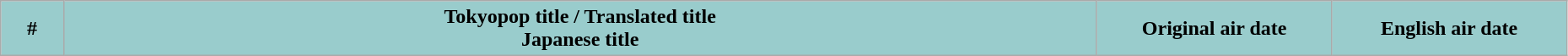<table class="wikitable" style="width: 98%;">
<tr>
<th style="background: #99CCCC; width: 4%;">#</th>
<th style="background: #99CCCC;">Tokyopop title / Translated title<br>Japanese title</th>
<th style="background: #99CCCC; width: 15%;">Original air date</th>
<th style="background: #99CCCC; width: 15%;">English air date<br>























</th>
</tr>
</table>
